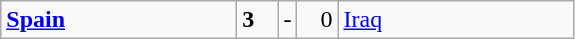<table class="wikitable">
<tr>
<td width=150> <strong><a href='#'>Spain</a></strong></td>
<td style="width:20px; text-align:left;"><strong>3</strong></td>
<td>-</td>
<td style="width:20px; text-align:right;">0</td>
<td width=150> <a href='#'>Iraq</a></td>
</tr>
</table>
